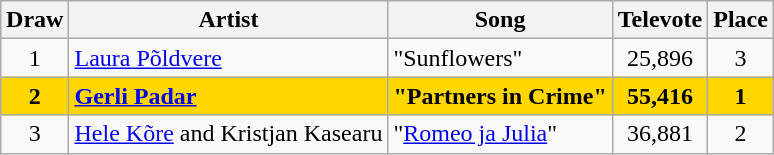<table class="sortable wikitable" style="margin: 1em auto 1em auto; text-align:center;">
<tr>
<th>Draw</th>
<th>Artist</th>
<th>Song</th>
<th>Televote</th>
<th>Place</th>
</tr>
<tr>
<td>1</td>
<td align="left"><a href='#'>Laura Põldvere</a></td>
<td align="left">"Sunflowers"</td>
<td>25,896</td>
<td>3</td>
</tr>
<tr style="font-weight:bold; background:gold">
<td>2</td>
<td align="left"><a href='#'>Gerli Padar</a></td>
<td align="left">"Partners in Crime"</td>
<td>55,416</td>
<td>1</td>
</tr>
<tr>
<td>3</td>
<td align="left"><a href='#'>Hele Kõre</a> and Kristjan Kasearu</td>
<td align="left">"<a href='#'>Romeo ja Julia</a>"</td>
<td>36,881</td>
<td>2</td>
</tr>
</table>
